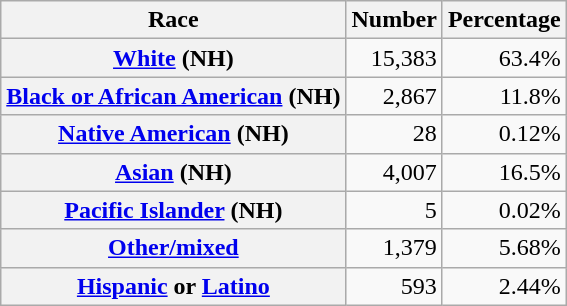<table class="wikitable" style="text-align:right">
<tr>
<th scope="col">Race</th>
<th scope="col">Number</th>
<th scope="col">Percentage</th>
</tr>
<tr>
<th scope="row"><a href='#'>White</a> (NH)</th>
<td>15,383</td>
<td>63.4%</td>
</tr>
<tr>
<th scope="row"><a href='#'>Black or African American</a> (NH)</th>
<td>2,867</td>
<td>11.8%</td>
</tr>
<tr>
<th scope="row"><a href='#'>Native American</a> (NH)</th>
<td>28</td>
<td>0.12%</td>
</tr>
<tr>
<th scope="row"><a href='#'>Asian</a> (NH)</th>
<td>4,007</td>
<td>16.5%</td>
</tr>
<tr>
<th scope="row"><a href='#'>Pacific Islander</a> (NH)</th>
<td>5</td>
<td>0.02%</td>
</tr>
<tr>
<th scope="row"><a href='#'>Other/mixed</a></th>
<td>1,379</td>
<td>5.68%</td>
</tr>
<tr>
<th scope="row"><a href='#'>Hispanic</a> or <a href='#'>Latino</a></th>
<td>593</td>
<td>2.44%</td>
</tr>
</table>
